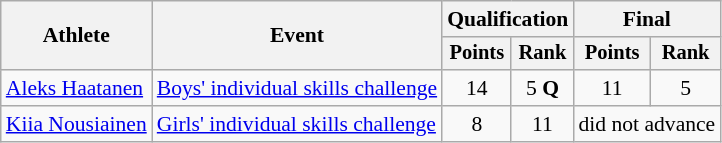<table class="wikitable" style="font-size:90%">
<tr>
<th rowspan=2>Athlete</th>
<th rowspan=2>Event</th>
<th colspan=2>Qualification</th>
<th colspan=2>Final</th>
</tr>
<tr style="font-size:95%">
<th>Points</th>
<th>Rank</th>
<th>Points</th>
<th>Rank</th>
</tr>
<tr align=center>
<td align=left><a href='#'>Aleks Haatanen</a></td>
<td align=left><a href='#'>Boys' individual skills challenge</a></td>
<td>14</td>
<td>5 <strong>Q</strong></td>
<td>11</td>
<td>5</td>
</tr>
<tr align=center>
<td align=left><a href='#'>Kiia Nousiainen</a></td>
<td align=left><a href='#'>Girls' individual skills challenge</a></td>
<td>8</td>
<td>11</td>
<td colspan=2>did not advance</td>
</tr>
</table>
